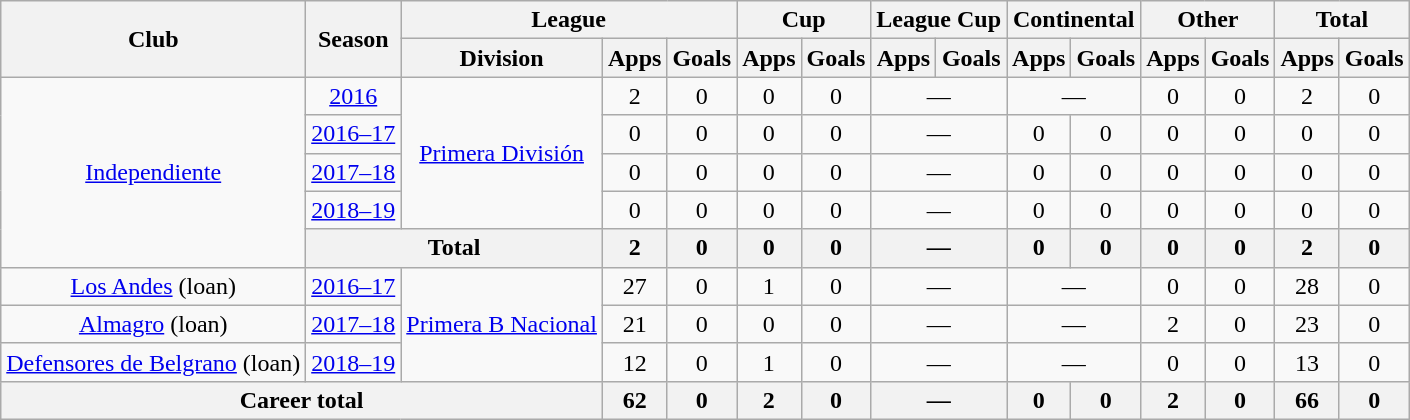<table class="wikitable" style="text-align:center">
<tr>
<th rowspan="2">Club</th>
<th rowspan="2">Season</th>
<th colspan="3">League</th>
<th colspan="2">Cup</th>
<th colspan="2">League Cup</th>
<th colspan="2">Continental</th>
<th colspan="2">Other</th>
<th colspan="2">Total</th>
</tr>
<tr>
<th>Division</th>
<th>Apps</th>
<th>Goals</th>
<th>Apps</th>
<th>Goals</th>
<th>Apps</th>
<th>Goals</th>
<th>Apps</th>
<th>Goals</th>
<th>Apps</th>
<th>Goals</th>
<th>Apps</th>
<th>Goals</th>
</tr>
<tr>
<td rowspan="5"><a href='#'>Independiente</a></td>
<td><a href='#'>2016</a></td>
<td rowspan="4"><a href='#'>Primera División</a></td>
<td>2</td>
<td>0</td>
<td>0</td>
<td>0</td>
<td colspan="2">—</td>
<td colspan="2">—</td>
<td>0</td>
<td>0</td>
<td>2</td>
<td>0</td>
</tr>
<tr>
<td><a href='#'>2016–17</a></td>
<td>0</td>
<td>0</td>
<td>0</td>
<td>0</td>
<td colspan="2">—</td>
<td>0</td>
<td>0</td>
<td>0</td>
<td>0</td>
<td>0</td>
<td>0</td>
</tr>
<tr>
<td><a href='#'>2017–18</a></td>
<td>0</td>
<td>0</td>
<td>0</td>
<td>0</td>
<td colspan="2">—</td>
<td>0</td>
<td>0</td>
<td>0</td>
<td>0</td>
<td>0</td>
<td>0</td>
</tr>
<tr>
<td><a href='#'>2018–19</a></td>
<td>0</td>
<td>0</td>
<td>0</td>
<td>0</td>
<td colspan="2">—</td>
<td>0</td>
<td>0</td>
<td>0</td>
<td>0</td>
<td>0</td>
<td>0</td>
</tr>
<tr>
<th colspan="2">Total</th>
<th>2</th>
<th>0</th>
<th>0</th>
<th>0</th>
<th colspan="2">—</th>
<th>0</th>
<th>0</th>
<th>0</th>
<th>0</th>
<th>2</th>
<th>0</th>
</tr>
<tr>
<td rowspan="1"><a href='#'>Los Andes</a> (loan)</td>
<td><a href='#'>2016–17</a></td>
<td rowspan="3"><a href='#'>Primera B Nacional</a></td>
<td>27</td>
<td>0</td>
<td>1</td>
<td>0</td>
<td colspan="2">—</td>
<td colspan="2">—</td>
<td>0</td>
<td>0</td>
<td>28</td>
<td>0</td>
</tr>
<tr>
<td rowspan="1"><a href='#'>Almagro</a> (loan)</td>
<td><a href='#'>2017–18</a></td>
<td>21</td>
<td>0</td>
<td>0</td>
<td>0</td>
<td colspan="2">—</td>
<td colspan="2">—</td>
<td>2</td>
<td>0</td>
<td>23</td>
<td>0</td>
</tr>
<tr>
<td rowspan="1"><a href='#'>Defensores de Belgrano</a> (loan)</td>
<td><a href='#'>2018–19</a></td>
<td>12</td>
<td>0</td>
<td>1</td>
<td>0</td>
<td colspan="2">—</td>
<td colspan="2">—</td>
<td>0</td>
<td>0</td>
<td>13</td>
<td>0</td>
</tr>
<tr>
<th colspan="3">Career total</th>
<th>62</th>
<th>0</th>
<th>2</th>
<th>0</th>
<th colspan="2">—</th>
<th>0</th>
<th>0</th>
<th>2</th>
<th>0</th>
<th>66</th>
<th>0</th>
</tr>
</table>
